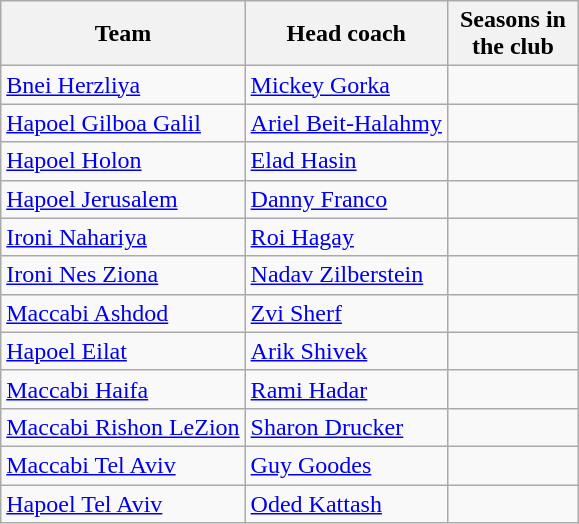<table class="wikitable" style="text-align:left;">
<tr>
<th>Team</th>
<th>Head coach</th>
<th width=80>Seasons in the club</th>
</tr>
<tr>
<td><a href='#'>Bnei Herzliya</a></td>
<td> <a href='#'>Mickey Gorka</a></td>
<td></td>
</tr>
<tr>
<td><a href='#'>Hapoel Gilboa Galil</a></td>
<td> <a href='#'>Ariel Beit-Halahmy</a></td>
<td></td>
</tr>
<tr>
<td><a href='#'>Hapoel Holon</a></td>
<td> <a href='#'>Elad Hasin</a></td>
<td></td>
</tr>
<tr>
<td><a href='#'>Hapoel Jerusalem</a></td>
<td> <a href='#'>Danny Franco</a></td>
<td></td>
</tr>
<tr>
<td><a href='#'>Ironi Nahariya</a></td>
<td> <a href='#'>Roi Hagay</a></td>
<td></td>
</tr>
<tr>
<td><a href='#'>Ironi Nes Ziona</a></td>
<td> <a href='#'>Nadav Zilberstein</a></td>
<td></td>
</tr>
<tr>
<td><a href='#'>Maccabi Ashdod</a></td>
<td> <a href='#'>Zvi Sherf</a></td>
<td></td>
</tr>
<tr>
<td><a href='#'>Hapoel Eilat</a></td>
<td> <a href='#'>Arik Shivek</a></td>
<td></td>
</tr>
<tr>
<td><a href='#'>Maccabi Haifa</a></td>
<td> <a href='#'>Rami Hadar</a></td>
<td></td>
</tr>
<tr>
<td><a href='#'>Maccabi Rishon LeZion</a></td>
<td> <a href='#'>Sharon Drucker</a></td>
<td></td>
</tr>
<tr>
<td><a href='#'>Maccabi Tel Aviv</a></td>
<td> <a href='#'>Guy Goodes</a></td>
<td></td>
</tr>
<tr>
<td><a href='#'>Hapoel Tel Aviv</a></td>
<td> <a href='#'>Oded Kattash</a></td>
<td></td>
</tr>
</table>
